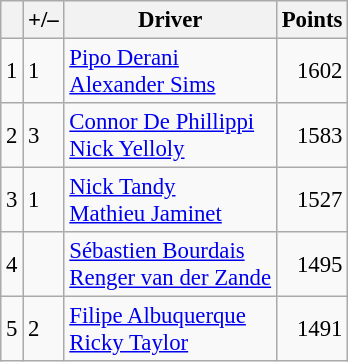<table class="wikitable" style="font-size: 95%;">
<tr>
<th scope="col"></th>
<th scope="col">+/–</th>
<th scope="col">Driver</th>
<th scope="col">Points</th>
</tr>
<tr>
<td align=center>1</td>
<td align="left"> 1</td>
<td> <a href='#'>Pipo Derani</a><br> <a href='#'>Alexander Sims</a></td>
<td align=right>1602</td>
</tr>
<tr>
<td align=center>2</td>
<td align="left"> 3</td>
<td> <a href='#'>Connor De Phillippi</a><br> <a href='#'>Nick Yelloly</a></td>
<td align=right>1583</td>
</tr>
<tr>
<td align=center>3</td>
<td align="left"> 1</td>
<td> <a href='#'>Nick Tandy</a><br> <a href='#'>Mathieu Jaminet</a></td>
<td align=right>1527</td>
</tr>
<tr>
<td align=center>4</td>
<td align="left"></td>
<td> <a href='#'>Sébastien Bourdais</a><br> <a href='#'>Renger van der Zande</a></td>
<td align=right>1495</td>
</tr>
<tr>
<td align=center>5</td>
<td align="left"> 2</td>
<td> <a href='#'>Filipe Albuquerque</a><br> <a href='#'>Ricky Taylor</a></td>
<td align=right>1491</td>
</tr>
</table>
